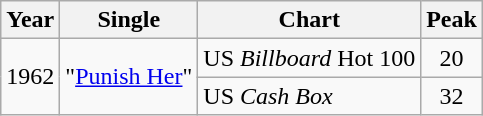<table class="wikitable">
<tr>
<th>Year</th>
<th>Single</th>
<th>Chart</th>
<th>Peak</th>
</tr>
<tr>
<td rowspan="2">1962</td>
<td rowspan="2">"<a href='#'>Punish Her</a>"</td>
<td>US <em>Billboard</em> Hot 100</td>
<td align="center">20</td>
</tr>
<tr>
<td>US <em>Cash Box</em></td>
<td align="center">32</td>
</tr>
</table>
